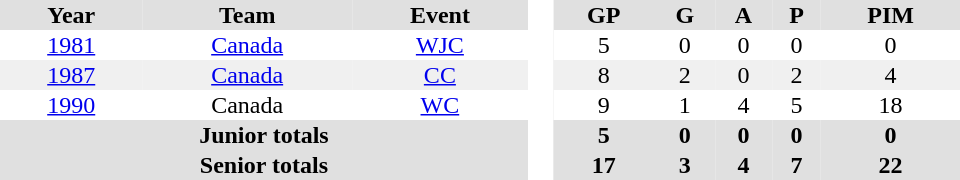<table border="0" cellpadding="1" cellspacing="0" style="text-align:center; width:40em;">
<tr style="text-align:center; background:#e0e0e0;">
<th>Year</th>
<th>Team</th>
<th>Event</th>
<th rowspan="99" style="text-align:center; background:#fff;"> </th>
<th>GP</th>
<th>G</th>
<th>A</th>
<th>P</th>
<th>PIM</th>
</tr>
<tr>
<td><a href='#'>1981</a></td>
<td><a href='#'>Canada</a></td>
<td><a href='#'>WJC</a></td>
<td>5</td>
<td>0</td>
<td>0</td>
<td>0</td>
<td>0</td>
</tr>
<tr bgcolor="#f0f0f0">
<td><a href='#'>1987</a></td>
<td><a href='#'>Canada</a></td>
<td><a href='#'>CC</a></td>
<td>8</td>
<td>2</td>
<td>0</td>
<td>2</td>
<td>4</td>
</tr>
<tr>
<td><a href='#'>1990</a></td>
<td>Canada</td>
<td><a href='#'>WC</a></td>
<td>9</td>
<td>1</td>
<td>4</td>
<td>5</td>
<td>18</td>
</tr>
<tr bgcolor="#e0e0e0">
<th colspan=3>Junior totals</th>
<th>5</th>
<th>0</th>
<th>0</th>
<th>0</th>
<th>0</th>
</tr>
<tr bgcolor="#e0e0e0">
<th colspan=3>Senior totals</th>
<th>17</th>
<th>3</th>
<th>4</th>
<th>7</th>
<th>22</th>
</tr>
</table>
